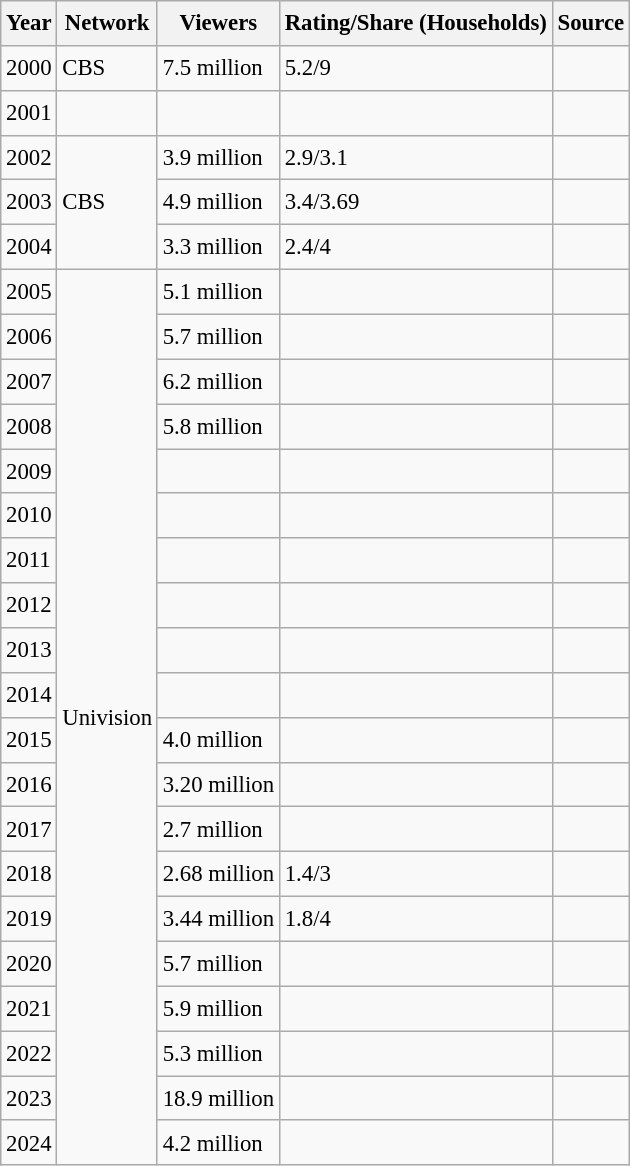<table class="wikitable sortable" style="font-size:0.95em; line-height:1.5em;">
<tr>
<th>Year</th>
<th>Network</th>
<th>Viewers</th>
<th>Rating/Share (Households)</th>
<th>Source</th>
</tr>
<tr>
<td>2000</td>
<td>CBS</td>
<td>7.5 million</td>
<td>5.2/9</td>
<td></td>
</tr>
<tr>
<td>2001</td>
<td></td>
<td></td>
<td></td>
<td></td>
</tr>
<tr>
<td>2002</td>
<td rowspan="3">CBS</td>
<td>3.9 million</td>
<td>2.9/3.1</td>
<td></td>
</tr>
<tr>
<td>2003</td>
<td>4.9 million</td>
<td>3.4/3.69</td>
<td></td>
</tr>
<tr>
<td>2004</td>
<td>3.3 million</td>
<td>2.4/4</td>
<td></td>
</tr>
<tr>
<td>2005</td>
<td rowspan="20">Univision</td>
<td>5.1 million</td>
<td></td>
<td></td>
</tr>
<tr>
<td>2006</td>
<td>5.7 million</td>
<td></td>
<td></td>
</tr>
<tr>
<td>2007</td>
<td>6.2 million</td>
<td></td>
<td></td>
</tr>
<tr>
<td>2008</td>
<td>5.8 million</td>
<td></td>
<td></td>
</tr>
<tr>
<td>2009</td>
<td></td>
<td></td>
<td></td>
</tr>
<tr>
<td>2010</td>
<td></td>
<td></td>
<td></td>
</tr>
<tr>
<td>2011</td>
<td></td>
<td></td>
<td></td>
</tr>
<tr>
<td>2012</td>
<td></td>
<td></td>
<td></td>
</tr>
<tr>
<td>2013</td>
<td></td>
<td></td>
<td></td>
</tr>
<tr>
<td>2014</td>
<td></td>
<td></td>
<td></td>
</tr>
<tr>
<td>2015</td>
<td>4.0 million</td>
<td></td>
<td></td>
</tr>
<tr>
<td>2016</td>
<td>3.20 million</td>
<td></td>
<td></td>
</tr>
<tr>
<td>2017</td>
<td>2.7 million</td>
<td></td>
<td></td>
</tr>
<tr>
<td>2018</td>
<td>2.68 million</td>
<td>1.4/3</td>
<td></td>
</tr>
<tr>
<td>2019</td>
<td>3.44 million</td>
<td>1.8/4</td>
<td></td>
</tr>
<tr>
<td>2020</td>
<td>5.7 million</td>
<td></td>
<td></td>
</tr>
<tr>
<td>2021</td>
<td>5.9 million</td>
<td></td>
<td></td>
</tr>
<tr>
<td>2022</td>
<td>5.3 million</td>
<td></td>
<td></td>
</tr>
<tr>
<td>2023</td>
<td>18.9 million</td>
<td></td>
<td></td>
</tr>
<tr>
<td>2024</td>
<td>4.2 million</td>
<td></td>
<td></td>
</tr>
</table>
